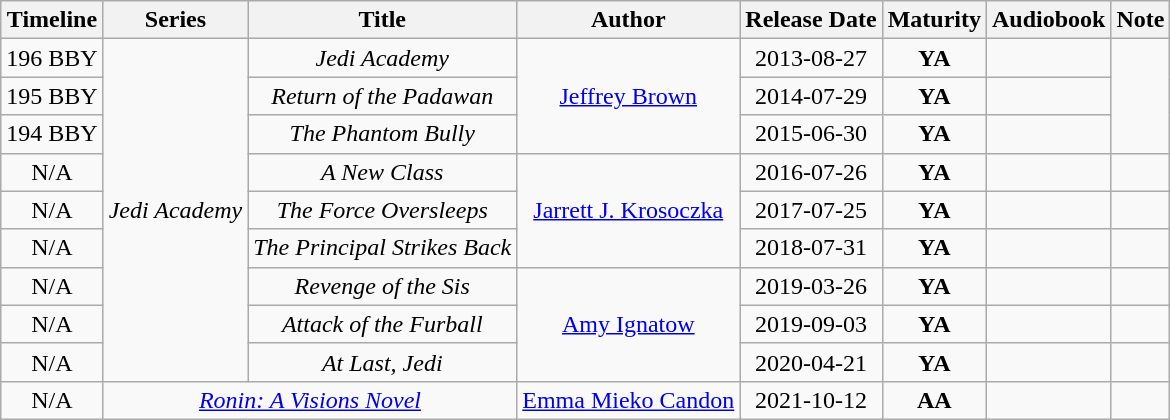<table class="wikitable sortable" style="text-align: center">
<tr>
<th>Timeline</th>
<th>Series</th>
<th>Title</th>
<th>Author</th>
<th>Release Date</th>
<th>Maturity</th>
<th>Audio­book</th>
<th>Note</th>
</tr>
<tr>
<td data-sort-value="-196">196 BBY</td>
<td rowspan="9"><em>Jedi Academy</em></td>
<td><em>Jedi Academy</em></td>
<td rowspan="3"><a href='#'>Jeffrey Brown</a></td>
<td>2013-08-27</td>
<td><strong>YA</strong></td>
<td></td>
<td rowspan="3"></td>
</tr>
<tr>
<td data-sort-value="-195">195 BBY</td>
<td><em>Return of the Padawan</em></td>
<td>2014-07-29</td>
<td><strong>YA</strong></td>
<td></td>
</tr>
<tr>
<td data-sort-value="-194">194 BBY</td>
<td><em>The Phantom Bully</em></td>
<td>2015-06-30</td>
<td><strong>YA</strong></td>
<td></td>
</tr>
<tr>
<td>N/A</td>
<td><em>A New Class</em></td>
<td rowspan="3"><a href='#'>Jarrett J. Krosoczka</a></td>
<td>2016-07-26</td>
<td><strong>YA</strong></td>
<td></td>
<td></td>
</tr>
<tr>
<td>N/A</td>
<td><em>The Force Oversleeps</em></td>
<td>2017-07-25</td>
<td><strong>YA</strong></td>
<td></td>
<td></td>
</tr>
<tr>
<td>N/A</td>
<td><em>The Principal Strikes Back</em></td>
<td>2018-07-31</td>
<td><strong>YA</strong></td>
<td></td>
<td></td>
</tr>
<tr>
<td>N/A</td>
<td><em>Revenge of the Sis</em></td>
<td rowspan="3"><a href='#'>Amy Ignatow</a></td>
<td>2019-03-26</td>
<td><strong>YA</strong></td>
<td></td>
<td></td>
</tr>
<tr>
<td>N/A</td>
<td><em>Attack of the Furball</em></td>
<td>2019-09-03</td>
<td><strong>YA</strong></td>
<td></td>
<td></td>
</tr>
<tr>
<td>N/A</td>
<td><em>At Last, Jedi</em></td>
<td>2020-04-21</td>
<td><strong>YA</strong></td>
<td></td>
<td></td>
</tr>
<tr>
<td>N/A</td>
<td colspan="2"><em><a href='#'>Ronin: A Visions Novel</a></em></td>
<td><a href='#'>Emma Mieko Candon</a></td>
<td>2021-10-12</td>
<td><strong>AA</strong></td>
<td></td>
<td></td>
</tr>
</table>
